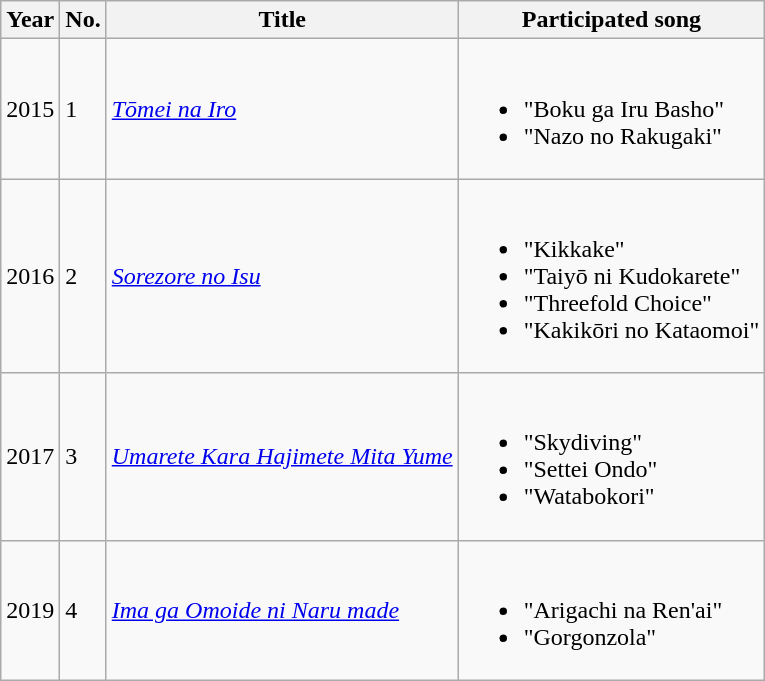<table class="wikitable sortable">
<tr>
<th>Year</th>
<th data-sort-type="number">No.</th>
<th>Title</th>
<th class="unsortable">Participated song</th>
</tr>
<tr>
<td>2015</td>
<td>1</td>
<td><em><a href='#'>Tōmei na Iro</a></em></td>
<td><br><ul><li>"Boku ga Iru Basho"</li><li>"Nazo no Rakugaki"</li></ul></td>
</tr>
<tr>
<td>2016</td>
<td>2</td>
<td><em><a href='#'>Sorezore no Isu</a></em></td>
<td><br><ul><li>"Kikkake"</li><li>"Taiyō ni Kudokarete"</li><li>"Threefold Choice"</li><li>"Kakikōri no Kataomoi"</li></ul></td>
</tr>
<tr>
<td>2017</td>
<td>3</td>
<td><em><a href='#'>Umarete Kara Hajimete Mita Yume</a></em></td>
<td><br><ul><li>"Skydiving"</li><li>"Settei Ondo"</li><li>"Watabokori"</li></ul></td>
</tr>
<tr>
<td>2019</td>
<td>4</td>
<td><em><a href='#'>Ima ga Omoide ni Naru made</a></em></td>
<td><br><ul><li>"Arigachi na Ren'ai"</li><li>"Gorgonzola"</li></ul></td>
</tr>
</table>
